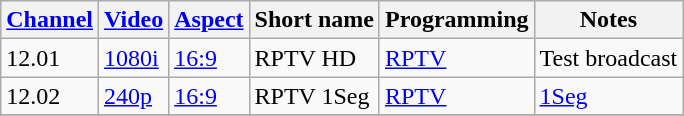<table class="wikitable">
<tr>
<th><a href='#'>Channel</a></th>
<th><a href='#'>Video</a></th>
<th><a href='#'>Aspect</a></th>
<th>Short name</th>
<th>Programming</th>
<th>Notes</th>
</tr>
<tr>
<td>12.01</td>
<td><a href='#'>1080i</a></td>
<td><a href='#'>16:9</a></td>
<td>RPTV HD</td>
<td><a href='#'>RPTV</a></td>
<td>Test broadcast</td>
</tr>
<tr>
<td>12.02</td>
<td><a href='#'>240p</a></td>
<td><a href='#'>16:9</a></td>
<td>RPTV 1Seg</td>
<td><a href='#'>RPTV</a></td>
<td><a href='#'>1Seg</a></td>
</tr>
<tr>
</tr>
</table>
